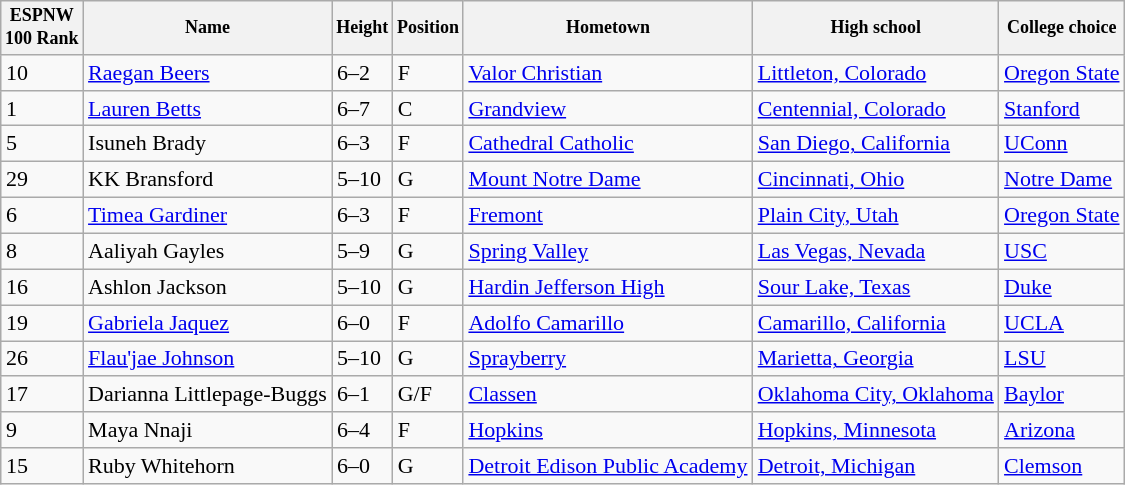<table class="wikitable sortable" style="font-size: 75%" style="width: 80%">
<tr>
<th>ESPNW<br>100 Rank</th>
<th>Name</th>
<th>Height</th>
<th>Position</th>
<th>Hometown</th>
<th>High school</th>
<th>College choice</th>
</tr>
<tr style="font-size:11pt"  valign="bottom">
<td>10</td>
<td height="15"><a href='#'>Raegan Beers</a></td>
<td>6–2</td>
<td>F</td>
<td><a href='#'>Valor Christian</a></td>
<td><a href='#'>Littleton, Colorado</a></td>
<td><a href='#'>Oregon State</a></td>
</tr>
<tr style="font-size:11pt"  valign="bottom">
<td>1</td>
<td height="15"><a href='#'>Lauren Betts</a></td>
<td>6–7</td>
<td>C</td>
<td><a href='#'>Grandview</a></td>
<td><a href='#'>Centennial, Colorado</a></td>
<td><a href='#'>Stanford</a></td>
</tr>
<tr style="font-size:11pt"  valign="bottom">
<td>5</td>
<td height="15">Isuneh Brady</td>
<td>6–3</td>
<td>F</td>
<td><a href='#'>Cathedral Catholic</a></td>
<td><a href='#'>San Diego, California</a></td>
<td><a href='#'>UConn</a></td>
</tr>
<tr style="font-size:11pt"  valign="bottom">
<td>29</td>
<td height="15">KK Bransford</td>
<td>5–10</td>
<td>G</td>
<td><a href='#'>Mount Notre Dame</a></td>
<td><a href='#'>Cincinnati, Ohio</a></td>
<td><a href='#'>Notre Dame</a></td>
</tr>
<tr style="font-size:11pt"  valign="bottom">
<td>6</td>
<td height="15"><a href='#'>Timea Gardiner</a></td>
<td>6–3</td>
<td>F</td>
<td><a href='#'>Fremont</a></td>
<td><a href='#'>Plain City, Utah</a></td>
<td><a href='#'>Oregon State</a></td>
</tr>
<tr style="font-size:11pt"  valign="bottom">
<td>8</td>
<td height="15">Aaliyah Gayles</td>
<td>5–9</td>
<td>G</td>
<td><a href='#'>Spring Valley</a></td>
<td><a href='#'>Las Vegas, Nevada</a></td>
<td><a href='#'>USC</a></td>
</tr>
<tr style="font-size:11pt"  valign="bottom">
<td>16</td>
<td height="15">Ashlon Jackson</td>
<td>5–10</td>
<td>G</td>
<td><a href='#'>Hardin Jefferson High</a></td>
<td><a href='#'>Sour Lake, Texas</a></td>
<td><a href='#'>Duke</a></td>
</tr>
<tr style="font-size:11pt"  valign="bottom">
<td>19</td>
<td height="15"><a href='#'>Gabriela Jaquez</a></td>
<td>6–0</td>
<td>F</td>
<td><a href='#'>Adolfo Camarillo</a></td>
<td><a href='#'>Camarillo, California</a></td>
<td><a href='#'>UCLA</a></td>
</tr>
<tr style="font-size:11pt"  valign="bottom">
<td>26</td>
<td height="15"><a href='#'>Flau'jae Johnson</a></td>
<td>5–10</td>
<td>G</td>
<td><a href='#'>Sprayberry</a></td>
<td><a href='#'>Marietta, Georgia</a></td>
<td><a href='#'>LSU</a></td>
</tr>
<tr style="font-size:11pt"  valign="bottom">
<td>17</td>
<td height="15">Darianna Littlepage-Buggs</td>
<td>6–1</td>
<td>G/F</td>
<td><a href='#'>Classen</a></td>
<td><a href='#'>Oklahoma City, Oklahoma</a></td>
<td><a href='#'>Baylor</a></td>
</tr>
<tr style="font-size:11pt"  valign="bottom">
<td>9</td>
<td height="15">Maya Nnaji</td>
<td>6–4</td>
<td>F</td>
<td><a href='#'>Hopkins</a></td>
<td><a href='#'>Hopkins, Minnesota</a></td>
<td><a href='#'>Arizona</a></td>
</tr>
<tr style="font-size:11pt"  valign="bottom">
<td>15</td>
<td height="15">Ruby Whitehorn</td>
<td>6–0</td>
<td>G</td>
<td><a href='#'>Detroit Edison Public Academy</a></td>
<td><a href='#'>Detroit, Michigan</a></td>
<td><a href='#'>Clemson</a></td>
</tr>
</table>
